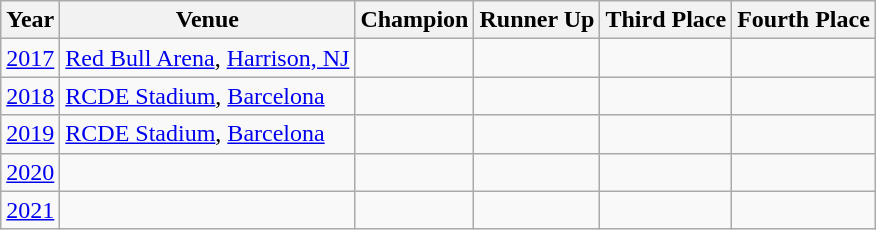<table class="wikitable">
<tr>
<th>Year</th>
<th>Venue</th>
<th>Champion</th>
<th>Runner Up</th>
<th>Third Place</th>
<th>Fourth Place</th>
</tr>
<tr>
<td><a href='#'>2017</a></td>
<td> <a href='#'>Red Bull Arena</a>, <a href='#'>Harrison, NJ</a></td>
<td></td>
<td></td>
<td></td>
<td></td>
</tr>
<tr>
<td><a href='#'>2018</a></td>
<td> <a href='#'>RCDE Stadium</a>, <a href='#'>Barcelona</a></td>
<td></td>
<td></td>
<td></td>
<td></td>
</tr>
<tr>
<td><a href='#'>2019</a></td>
<td> <a href='#'>RCDE Stadium</a>, <a href='#'>Barcelona</a></td>
<td></td>
<td></td>
<td></td>
<td></td>
</tr>
<tr>
<td><a href='#'>2020</a></td>
<td></td>
<td></td>
<td></td>
<td></td>
<td></td>
</tr>
<tr>
<td><a href='#'>2021</a></td>
<td></td>
<td></td>
<td></td>
<td></td>
<td></td>
</tr>
</table>
